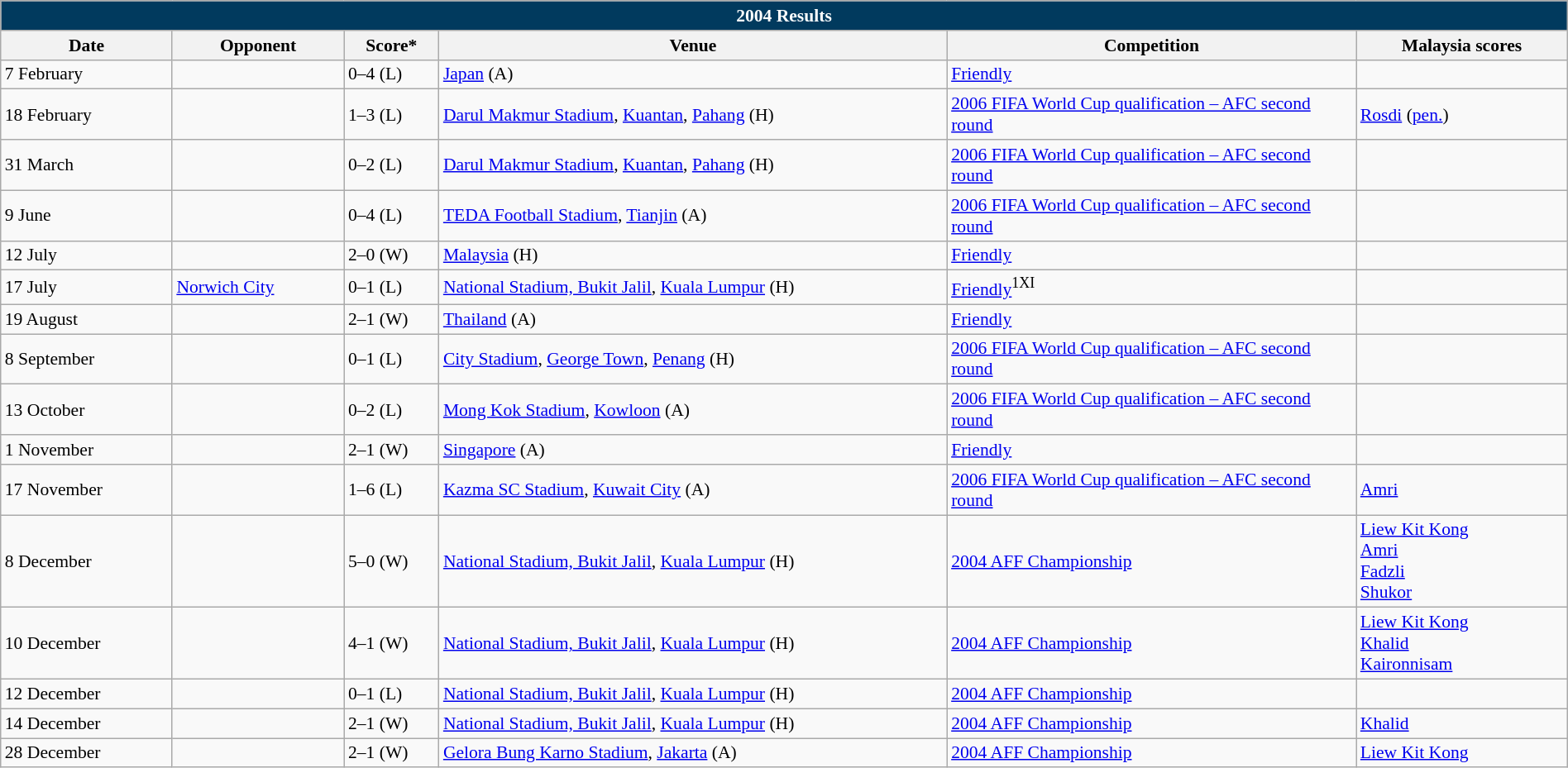<table class="wikitable" width=100% style="text-align:left;font-size:90%;">
<tr>
<th colspan=9 style="background: #013A5E; color: #FFFFFF;">2004 Results</th>
</tr>
<tr>
<th width=80>Date</th>
<th width=80>Opponent</th>
<th width=20>Score*</th>
<th width=250>Venue</th>
<th width=200>Competition</th>
<th width=100>Malaysia scores</th>
</tr>
<tr>
<td>7 February</td>
<td></td>
<td>0–4 (L)</td>
<td><a href='#'>Japan</a> (A)</td>
<td><a href='#'>Friendly</a></td>
<td></td>
</tr>
<tr>
<td>18 February</td>
<td></td>
<td>1–3 (L)</td>
<td><a href='#'>Darul Makmur Stadium</a>, <a href='#'>Kuantan</a>, <a href='#'>Pahang</a> (H)</td>
<td><a href='#'>2006 FIFA World Cup qualification – AFC second round</a></td>
<td><a href='#'>Rosdi</a>  (<a href='#'>pen.</a>)</td>
</tr>
<tr>
<td>31 March</td>
<td></td>
<td>0–2 (L)</td>
<td><a href='#'>Darul Makmur Stadium</a>, <a href='#'>Kuantan</a>, <a href='#'>Pahang</a> (H)</td>
<td><a href='#'>2006 FIFA World Cup qualification – AFC second round</a></td>
<td></td>
</tr>
<tr>
<td>9 June</td>
<td></td>
<td>0–4 (L)</td>
<td><a href='#'>TEDA Football Stadium</a>, <a href='#'>Tianjin</a> (A)</td>
<td><a href='#'>2006 FIFA World Cup qualification – AFC second round</a></td>
<td></td>
</tr>
<tr>
<td>12 July</td>
<td></td>
<td>2–0 (W)</td>
<td><a href='#'>Malaysia</a> (H)</td>
<td><a href='#'>Friendly</a></td>
<td></td>
</tr>
<tr>
<td>17 July</td>
<td> <a href='#'>Norwich City</a></td>
<td>0–1 (L)</td>
<td><a href='#'>National Stadium, Bukit Jalil</a>, <a href='#'>Kuala Lumpur</a> (H)</td>
<td><a href='#'>Friendly</a><sup>1XI</sup></td>
<td></td>
</tr>
<tr>
<td>19 August</td>
<td></td>
<td>2–1 (W)</td>
<td><a href='#'>Thailand</a> (A)</td>
<td><a href='#'>Friendly</a></td>
<td></td>
</tr>
<tr>
<td>8 September</td>
<td></td>
<td>0–1 (L)</td>
<td><a href='#'>City Stadium</a>, <a href='#'>George Town</a>, <a href='#'>Penang</a> (H)</td>
<td><a href='#'>2006 FIFA World Cup qualification – AFC second round</a></td>
<td></td>
</tr>
<tr>
<td>13 October</td>
<td></td>
<td>0–2 (L)</td>
<td><a href='#'>Mong Kok Stadium</a>, <a href='#'>Kowloon</a> (A)</td>
<td><a href='#'>2006 FIFA World Cup qualification – AFC second round</a></td>
<td></td>
</tr>
<tr>
<td>1 November</td>
<td></td>
<td>2–1 (W)</td>
<td><a href='#'>Singapore</a> (A)</td>
<td><a href='#'>Friendly</a></td>
<td></td>
</tr>
<tr>
<td>17 November</td>
<td></td>
<td>1–6 (L)</td>
<td><a href='#'>Kazma SC Stadium</a>, <a href='#'>Kuwait City</a> (A)</td>
<td><a href='#'>2006 FIFA World Cup qualification – AFC second round</a></td>
<td><a href='#'>Amri</a> </td>
</tr>
<tr>
<td>8 December</td>
<td></td>
<td>5–0 (W)</td>
<td><a href='#'>National Stadium, Bukit Jalil</a>, <a href='#'>Kuala Lumpur</a> (H)</td>
<td><a href='#'>2004 AFF Championship</a></td>
<td><a href='#'>Liew Kit Kong</a> <br><a href='#'>Amri</a> <br><a href='#'>Fadzli</a> <br><a href='#'>Shukor</a> </td>
</tr>
<tr>
<td>10 December</td>
<td></td>
<td>4–1 (W)</td>
<td><a href='#'>National Stadium, Bukit Jalil</a>, <a href='#'>Kuala Lumpur</a> (H)</td>
<td><a href='#'>2004 AFF Championship</a></td>
<td><a href='#'>Liew Kit Kong</a> <br><a href='#'>Khalid</a> <br><a href='#'>Kaironnisam</a> </td>
</tr>
<tr>
<td>12 December</td>
<td></td>
<td>0–1 (L)</td>
<td><a href='#'>National Stadium, Bukit Jalil</a>, <a href='#'>Kuala Lumpur</a> (H)</td>
<td><a href='#'>2004 AFF Championship</a></td>
<td></td>
</tr>
<tr>
<td>14 December</td>
<td></td>
<td>2–1 (W)</td>
<td><a href='#'>National Stadium, Bukit Jalil</a>, <a href='#'>Kuala Lumpur</a> (H)</td>
<td><a href='#'>2004 AFF Championship</a></td>
<td><a href='#'>Khalid</a> </td>
</tr>
<tr>
<td>28 December</td>
<td></td>
<td>2–1 (W)</td>
<td><a href='#'>Gelora Bung Karno Stadium</a>, <a href='#'>Jakarta</a> (A)</td>
<td><a href='#'>2004 AFF Championship</a></td>
<td><a href='#'>Liew Kit Kong</a> </td>
</tr>
</table>
